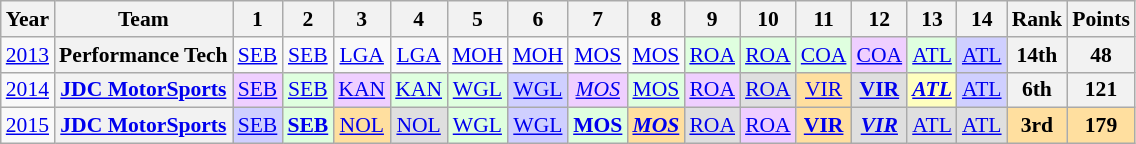<table class="wikitable" style="text-align:center; font-size:90%">
<tr>
<th>Year</th>
<th>Team</th>
<th>1</th>
<th>2</th>
<th>3</th>
<th>4</th>
<th>5</th>
<th>6</th>
<th>7</th>
<th>8</th>
<th>9</th>
<th>10</th>
<th>11</th>
<th>12</th>
<th>13</th>
<th>14</th>
<th>Rank</th>
<th>Points</th>
</tr>
<tr>
<td><a href='#'>2013</a></td>
<th>Performance Tech</th>
<td><a href='#'>SEB</a></td>
<td><a href='#'>SEB</a></td>
<td><a href='#'>LGA</a></td>
<td><a href='#'>LGA</a></td>
<td><a href='#'>MOH</a></td>
<td><a href='#'>MOH</a></td>
<td><a href='#'>MOS</a></td>
<td><a href='#'>MOS</a></td>
<td style="background:#DFFFDF;"><a href='#'>ROA</a><br></td>
<td style="background:#DFFFDF;"><a href='#'>ROA</a><br></td>
<td style="background:#DFFFDF;"><a href='#'>COA</a><br></td>
<td style="background:#efcfff;"><a href='#'>COA</a><br></td>
<td style="background:#DFFFDF;"><a href='#'>ATL</a><br></td>
<td style="background:#CFCFFF;"><a href='#'>ATL</a><br></td>
<th>14th</th>
<th>48</th>
</tr>
<tr>
<td><a href='#'>2014</a></td>
<th><a href='#'>JDC MotorSports</a></th>
<td style="background:#efcfff;"><a href='#'>SEB</a><br></td>
<td style="background:#DFFFDF;"><a href='#'>SEB</a><br></td>
<td style="background:#efcfff;"><a href='#'>KAN</a><br></td>
<td style="background:#DFFFDF;"><a href='#'>KAN</a><br></td>
<td style="background:#DFFFDF;"><a href='#'>WGL</a><br></td>
<td style="background:#CFCFFF;"><a href='#'>WGL</a><br></td>
<td style="background:#efcfff;"><em><a href='#'>MOS</a></em><br></td>
<td style="background:#DFFFDF;"><a href='#'>MOS</a><br></td>
<td style="background:#efcfff;"><a href='#'>ROA</a><br></td>
<td style="background:#dfdfdf;"><a href='#'>ROA</a><br></td>
<td style="background:#ffdf9f;"><a href='#'>VIR</a><br></td>
<td style="background:#dfdfdf;"><strong><a href='#'>VIR</a></strong><br></td>
<td style="background:#ffffbf;"><strong><em><a href='#'>ATL</a></em></strong><br></td>
<td style="background:#CFCFFF;"><a href='#'>ATL</a><br></td>
<th>6th</th>
<th>121</th>
</tr>
<tr>
<td><a href='#'>2015</a></td>
<th><a href='#'>JDC MotorSports</a></th>
<td style="background:#CFCFFF;"><a href='#'>SEB</a><br></td>
<td style="background:#DFFFDF;"><strong><a href='#'>SEB</a></strong><br></td>
<td style="background:#ffdf9f;"><a href='#'>NOL</a><br></td>
<td style="background:#dfdfdf;"><a href='#'>NOL</a><br></td>
<td style="background:#DFFFDF;"><a href='#'>WGL</a><br></td>
<td style="background:#CFCFFF;"><a href='#'>WGL</a><br></td>
<td style="background:#DFFFDF;"><strong><a href='#'>MOS</a></strong><br></td>
<td style="background:#ffdf9f;"><strong><em><a href='#'>MOS</a></em></strong><br></td>
<td style="background:#dfdfdf;"><a href='#'>ROA</a><br></td>
<td style="background:#efcfff;"><a href='#'>ROA</a><br></td>
<td style="background:#ffdf9f;"><strong><a href='#'>VIR</a></strong><br></td>
<td style="background:#dfdfdf;"><strong><em><a href='#'>VIR</a></em></strong><br></td>
<td style="background:#dfdfdf;"><a href='#'>ATL</a><br></td>
<td style="background:#dfdfdf;"><a href='#'>ATL</a><br></td>
<th style="background:#ffdf9f;">3rd</th>
<th style="background:#ffdf9f;">179</th>
</tr>
</table>
